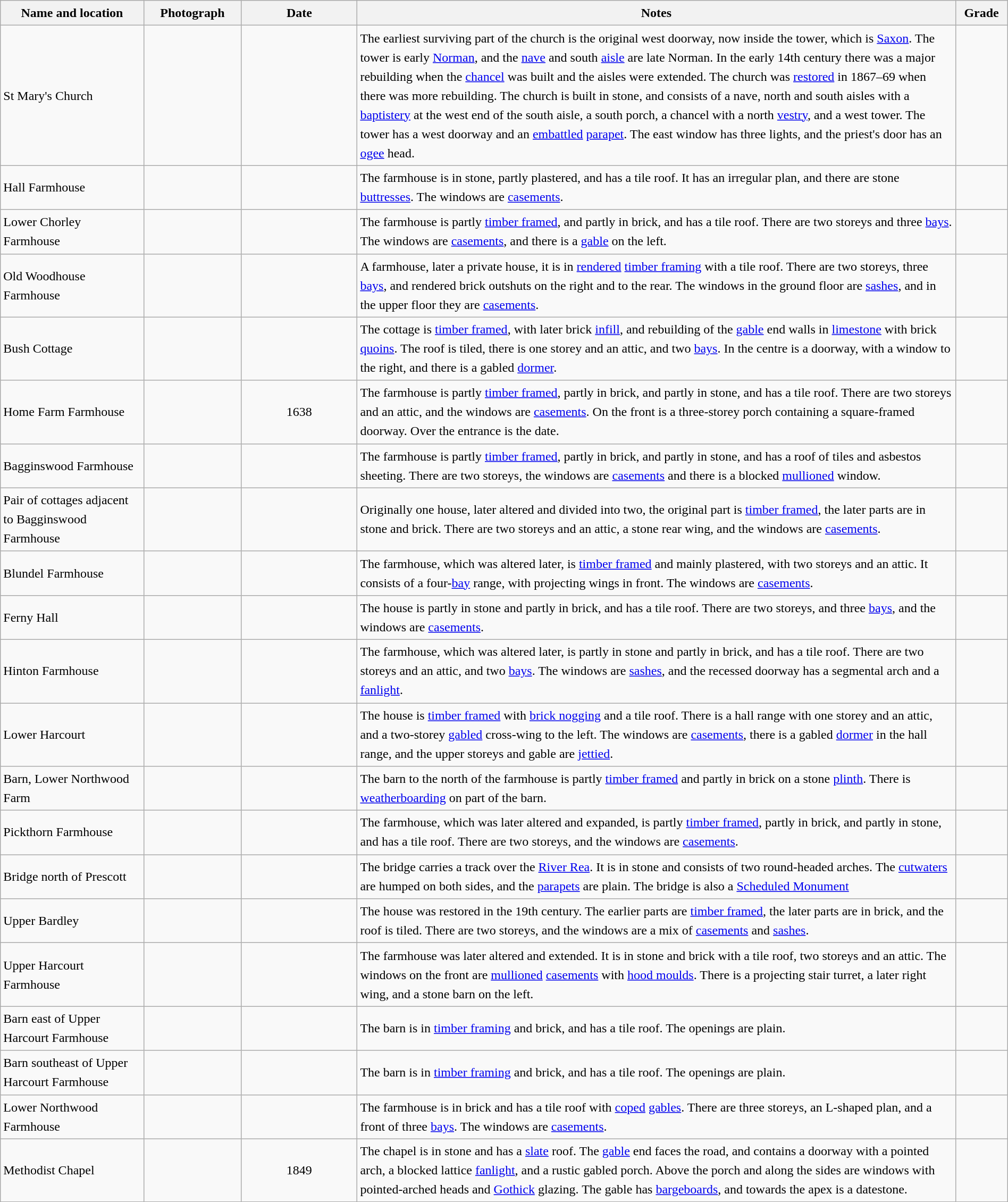<table class="wikitable sortable plainrowheaders" style="width:100%; border:0; text-align:left; line-height:150%;">
<tr>
<th scope="col"  style="width:150px">Name and location</th>
<th scope="col"  style="width:100px" class="unsortable">Photograph</th>
<th scope="col"  style="width:120px">Date</th>
<th scope="col"  style="width:650px" class="unsortable">Notes</th>
<th scope="col"  style="width:50px">Grade</th>
</tr>
<tr>
<td>St Mary's Church<br><small></small></td>
<td></td>
<td align="center"></td>
<td>The earliest surviving part of the church is the original west doorway, now inside the tower, which is <a href='#'>Saxon</a>.  The tower is early <a href='#'>Norman</a>, and the <a href='#'>nave</a> and south <a href='#'>aisle</a> are late Norman.  In the early 14th century there was a major rebuilding when the <a href='#'>chancel</a> was built and the aisles were extended.  The church was <a href='#'>restored</a> in 1867–69 when there was more rebuilding.  The church is built in stone, and consists of a nave, north and south aisles with a <a href='#'>baptistery</a> at the west end of the south aisle, a south porch, a chancel with a north <a href='#'>vestry</a>, and a west tower.  The tower has a west doorway and an <a href='#'>embattled</a> <a href='#'>parapet</a>.  The east window has three lights, and the priest's door has an <a href='#'>ogee</a> head.</td>
<td align="center" ></td>
</tr>
<tr>
<td>Hall Farmhouse<br><small></small></td>
<td></td>
<td align="center"></td>
<td>The farmhouse is in stone, partly plastered, and has a tile roof.  It has an irregular plan, and there are stone <a href='#'>buttresses</a>.  The windows are <a href='#'>casements</a>.</td>
<td align="center" ></td>
</tr>
<tr>
<td>Lower Chorley Farmhouse<br><small></small></td>
<td></td>
<td align="center"></td>
<td>The farmhouse is partly <a href='#'>timber framed</a>, and partly in brick, and has a tile roof.  There are two storeys and three <a href='#'>bays</a>.  The windows are <a href='#'>casements</a>, and there is a <a href='#'>gable</a> on the left.</td>
<td align="center" ></td>
</tr>
<tr>
<td>Old Woodhouse Farmhouse<br><small></small></td>
<td></td>
<td align="center"></td>
<td>A farmhouse, later a private house, it is in <a href='#'>rendered</a> <a href='#'>timber framing</a> with a tile roof.  There are two storeys, three <a href='#'>bays</a>, and rendered brick outshuts on the right and to the rear.  The windows in the ground floor are <a href='#'>sashes</a>, and in the upper floor they are <a href='#'>casements</a>.</td>
<td align="center" ></td>
</tr>
<tr>
<td>Bush Cottage<br><small></small></td>
<td></td>
<td align="center"></td>
<td>The cottage is <a href='#'>timber framed</a>, with later brick <a href='#'>infill</a>, and rebuilding of the <a href='#'>gable</a> end walls in <a href='#'>limestone</a> with brick <a href='#'>quoins</a>.  The roof is tiled, there is one storey and an attic, and two <a href='#'>bays</a>.  In the centre is a doorway, with a window to the right, and there is a gabled <a href='#'>dormer</a>.</td>
<td align="center" ></td>
</tr>
<tr>
<td>Home Farm Farmhouse<br><small></small></td>
<td></td>
<td align="center">1638</td>
<td>The farmhouse is partly <a href='#'>timber framed</a>, partly in brick, and partly in stone, and has a tile roof.  There are two storeys and an attic, and the windows are <a href='#'>casements</a>.  On the front is a three-storey porch containing a square-framed doorway.  Over the entrance is the date.</td>
<td align="center" ></td>
</tr>
<tr>
<td>Bagginswood Farmhouse<br><small></small></td>
<td></td>
<td align="center"></td>
<td>The farmhouse is partly <a href='#'>timber framed</a>, partly in brick, and partly in stone, and has a roof of tiles and asbestos sheeting.  There are two storeys, the windows are <a href='#'>casements</a> and there is a blocked <a href='#'>mullioned</a> window.</td>
<td align="center" ></td>
</tr>
<tr>
<td>Pair of cottages adjacent to Bagginswood Farmhouse<br><small></small></td>
<td></td>
<td align="center"></td>
<td>Originally one house, later altered and divided into two, the original part is <a href='#'>timber framed</a>, the later parts are in stone and brick.  There are two storeys and an attic, a stone rear wing, and the windows are <a href='#'>casements</a>.</td>
<td align="center" ></td>
</tr>
<tr>
<td>Blundel Farmhouse<br><small></small></td>
<td></td>
<td align="center"></td>
<td>The farmhouse, which was altered later, is <a href='#'>timber framed</a> and mainly plastered, with two storeys and an attic.  It consists of a four-<a href='#'>bay</a> range, with projecting wings in front.  The windows are <a href='#'>casements</a>.</td>
<td align="center" ></td>
</tr>
<tr>
<td>Ferny Hall<br><small></small></td>
<td></td>
<td align="center"></td>
<td>The house is partly in stone and partly in brick, and has a tile roof.  There are two storeys, and three <a href='#'>bays</a>, and the windows are <a href='#'>casements</a>.</td>
<td align="center" ></td>
</tr>
<tr>
<td>Hinton Farmhouse<br><small></small></td>
<td></td>
<td align="center"></td>
<td>The farmhouse, which was altered later, is partly in stone and partly in brick, and has a tile roof.  There are two storeys and an attic, and two <a href='#'>bays</a>.  The windows are <a href='#'>sashes</a>, and the recessed doorway has a segmental arch and a <a href='#'>fanlight</a>.</td>
<td align="center" ></td>
</tr>
<tr>
<td>Lower Harcourt<br><small></small></td>
<td></td>
<td align="center"></td>
<td>The house is <a href='#'>timber framed</a> with <a href='#'>brick nogging</a> and a tile roof.  There is a hall range with one storey and an attic, and a two-storey <a href='#'>gabled</a> cross-wing to the left.  The windows are <a href='#'>casements</a>, there is a gabled <a href='#'>dormer</a> in the hall range, and the upper storeys and gable are <a href='#'>jettied</a>.</td>
<td align="center" ></td>
</tr>
<tr>
<td>Barn, Lower Northwood Farm<br><small></small></td>
<td></td>
<td align="center"></td>
<td>The barn to the north of the farmhouse is partly <a href='#'>timber framed</a> and partly in brick on a stone <a href='#'>plinth</a>.  There is <a href='#'>weatherboarding</a> on part of the barn.</td>
<td align="center" ></td>
</tr>
<tr>
<td>Pickthorn Farmhouse<br><small></small></td>
<td></td>
<td align="center"></td>
<td>The farmhouse, which was later altered and expanded, is partly <a href='#'>timber framed</a>, partly in brick, and partly in stone, and has a tile roof.  There are two storeys, and the windows are <a href='#'>casements</a>.</td>
<td align="center" ></td>
</tr>
<tr>
<td>Bridge north of Prescott<br><small></small></td>
<td></td>
<td align="center"></td>
<td>The bridge carries a track over the <a href='#'>River Rea</a>.  It is in stone and consists of two round-headed arches.  The <a href='#'>cutwaters</a> are humped on both sides, and the <a href='#'>parapets</a> are plain.  The bridge is also a <a href='#'>Scheduled Monument</a></td>
<td align="center" ></td>
</tr>
<tr>
<td>Upper Bardley<br><small></small></td>
<td></td>
<td align="center"></td>
<td>The house was restored in the 19th century.  The earlier parts are <a href='#'>timber framed</a>, the later parts are in brick, and the roof is tiled.  There are two storeys, and the windows are a mix of <a href='#'>casements</a> and <a href='#'>sashes</a>.</td>
<td align="center" ></td>
</tr>
<tr>
<td>Upper Harcourt Farmhouse<br><small></small></td>
<td></td>
<td align="center"></td>
<td>The farmhouse was later altered and extended.  It is in stone and brick with a tile roof, two storeys and an attic.  The windows on the front are <a href='#'>mullioned</a> <a href='#'>casements</a> with <a href='#'>hood moulds</a>.  There is a projecting stair turret, a later right wing, and a stone barn on the left.</td>
<td align="center" ></td>
</tr>
<tr>
<td>Barn east of Upper Harcourt Farmhouse<br><small></small></td>
<td></td>
<td align="center"></td>
<td>The barn is in <a href='#'>timber framing</a> and brick, and has a tile roof.  The openings are plain.</td>
<td align="center" ></td>
</tr>
<tr>
<td>Barn southeast of Upper Harcourt Farmhouse<br><small></small></td>
<td></td>
<td align="center"></td>
<td>The barn is in <a href='#'>timber framing</a> and brick, and has a tile roof.  The openings are plain.</td>
<td align="center" ></td>
</tr>
<tr>
<td>Lower Northwood Farmhouse<br><small></small></td>
<td></td>
<td align="center"></td>
<td>The farmhouse is in brick and has a tile roof with <a href='#'>coped</a> <a href='#'>gables</a>.  There are three storeys, an L-shaped plan, and a front of three <a href='#'>bays</a>.  The windows are <a href='#'>casements</a>.</td>
<td align="center" ></td>
</tr>
<tr>
<td>Methodist Chapel<br><small></small></td>
<td></td>
<td align="center">1849</td>
<td>The chapel is in stone and has a <a href='#'>slate</a> roof.  The <a href='#'>gable</a> end faces the road, and contains a doorway with a pointed arch, a blocked lattice <a href='#'>fanlight</a>, and a rustic gabled porch.  Above the porch and along the sides are windows with pointed-arched heads and <a href='#'>Gothick</a> glazing.  The gable has <a href='#'>bargeboards</a>, and towards the apex is a datestone.</td>
<td align="center" ></td>
</tr>
<tr>
</tr>
</table>
